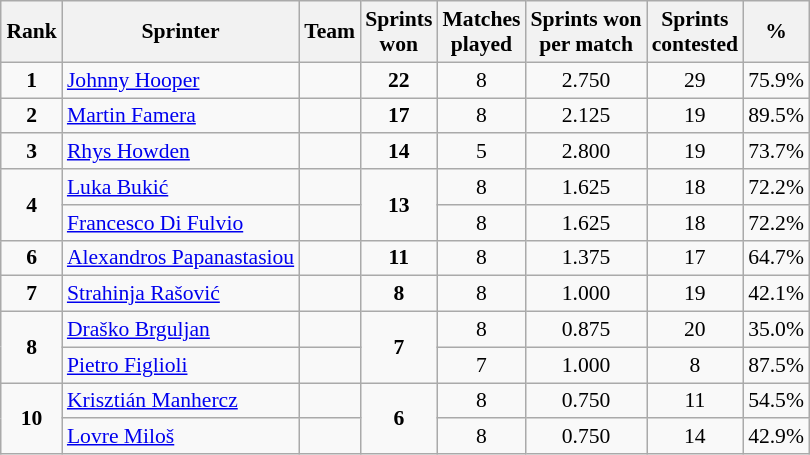<table class="wikitable sortable" style="text-align: center; font-size: 90%; margin-left: 1em;">
<tr>
<th>Rank</th>
<th>Sprinter</th>
<th>Team</th>
<th>Sprints<br>won</th>
<th>Matches<br>played</th>
<th>Sprints won<br>per match</th>
<th>Sprints<br>contested</th>
<th>%</th>
</tr>
<tr>
<td><strong>1</strong></td>
<td style="text-align: left;" data-sort-value="Hooper, Johnny"><a href='#'>Johnny Hooper</a></td>
<td style="text-align: left;"></td>
<td><strong>22</strong></td>
<td>8</td>
<td>2.750</td>
<td>29</td>
<td>75.9%</td>
</tr>
<tr>
<td><strong>2</strong></td>
<td style="text-align: left;" data-sort-value="Famera, Martin"><a href='#'>Martin Famera</a></td>
<td style="text-align: left;"></td>
<td><strong>17</strong></td>
<td>8</td>
<td>2.125</td>
<td>19</td>
<td>89.5%</td>
</tr>
<tr>
<td><strong>3</strong></td>
<td style="text-align: left;" data-sort-value="Howden, Rhys"><a href='#'>Rhys Howden</a></td>
<td style="text-align: left;"></td>
<td><strong>14</strong></td>
<td>5</td>
<td>2.800</td>
<td>19</td>
<td>73.7%</td>
</tr>
<tr>
<td rowspan="2"><strong>4</strong></td>
<td style="text-align: left;" data-sort-value="Bukić, Luka"><a href='#'>Luka Bukić</a></td>
<td style="text-align: left;"></td>
<td rowspan="2"><strong>13</strong></td>
<td>8</td>
<td>1.625</td>
<td>18</td>
<td>72.2%</td>
</tr>
<tr>
<td style="text-align: left;" data-sort-value="Di Fulvio, Francesco"><a href='#'>Francesco Di Fulvio</a></td>
<td style="text-align: left;"></td>
<td>8</td>
<td>1.625</td>
<td>18</td>
<td>72.2%</td>
</tr>
<tr>
<td><strong>6</strong></td>
<td style="text-align: left;" data-sort-value="Papanastasiou, Alexandros"><a href='#'>Alexandros Papanastasiou</a></td>
<td style="text-align: left;"></td>
<td><strong>11</strong></td>
<td>8</td>
<td>1.375</td>
<td>17</td>
<td>64.7%</td>
</tr>
<tr>
<td><strong>7</strong></td>
<td style="text-align: left;" data-sort-value="Rašović, Strahinja"><a href='#'>Strahinja Rašović</a></td>
<td style="text-align: left;"></td>
<td><strong>8</strong></td>
<td>8</td>
<td>1.000</td>
<td>19</td>
<td>42.1%</td>
</tr>
<tr>
<td rowspan="2"><strong>8</strong></td>
<td style="text-align: left;" data-sort-value="Brguljan, Draško"><a href='#'>Draško Brguljan</a></td>
<td style="text-align: left;"></td>
<td rowspan="2"><strong>7</strong></td>
<td>8</td>
<td>0.875</td>
<td>20</td>
<td>35.0%</td>
</tr>
<tr>
<td style="text-align: left;" data-sort-value="Figlioli, Pietro"><a href='#'>Pietro Figlioli</a></td>
<td style="text-align: left;"></td>
<td>7</td>
<td>1.000</td>
<td>8</td>
<td>87.5%</td>
</tr>
<tr>
<td rowspan="2"><strong>10</strong></td>
<td style="text-align: left;" data-sort-value="Manhercz, Krisztián"><a href='#'>Krisztián Manhercz</a></td>
<td style="text-align: left;"></td>
<td rowspan="2"><strong>6</strong></td>
<td>8</td>
<td>0.750</td>
<td>11</td>
<td>54.5%</td>
</tr>
<tr>
<td style="text-align: left;" data-sort-value="Miloš, Lovre"><a href='#'>Lovre Miloš</a></td>
<td style="text-align: left;"></td>
<td>8</td>
<td>0.750</td>
<td>14</td>
<td>42.9%</td>
</tr>
</table>
